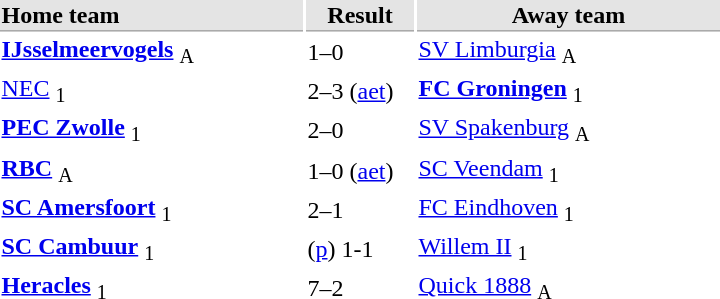<table style="float:right;">
<tr bgcolor="#E4E4E4">
<th style="border-bottom:1px solid #AAAAAA" width="200" align="left">Home team</th>
<th style="border-bottom:1px solid #AAAAAA" width="70" align="center">Result</th>
<th style="border-bottom:1px solid #AAAAAA" width="200">Away team</th>
</tr>
<tr>
<td><strong><a href='#'>IJsselmeervogels</a></strong> <sub>A</sub></td>
<td>1–0</td>
<td><a href='#'>SV Limburgia</a> <sub>A</sub></td>
</tr>
<tr>
<td><a href='#'>NEC</a> <sub>1</sub></td>
<td>2–3 (<a href='#'>aet</a>)</td>
<td><strong><a href='#'>FC Groningen</a></strong> <sub>1</sub></td>
</tr>
<tr>
<td><strong><a href='#'>PEC Zwolle</a></strong> <sub>1</sub></td>
<td>2–0</td>
<td><a href='#'>SV Spakenburg</a> <sub>A</sub></td>
</tr>
<tr>
<td><strong><a href='#'>RBC</a></strong> <sub>A</sub></td>
<td>1–0 (<a href='#'>aet</a>)</td>
<td><a href='#'>SC Veendam</a> <sub>1</sub></td>
</tr>
<tr>
<td><strong><a href='#'>SC Amersfoort</a></strong> <sub>1</sub></td>
<td>2–1</td>
<td><a href='#'>FC Eindhoven</a> <sub>1</sub></td>
</tr>
<tr>
<td><strong><a href='#'>SC Cambuur</a></strong> <sub>1</sub></td>
<td>(<a href='#'>p</a>) 1-1</td>
<td><a href='#'>Willem II</a> <sub>1</sub></td>
</tr>
<tr>
<td><strong><a href='#'>Heracles</a></strong> <sub>1</sub></td>
<td>7–2</td>
<td><a href='#'>Quick 1888</a> <sub>A</sub></td>
</tr>
</table>
